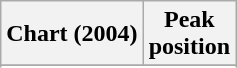<table class="wikitable sortable plainrowheaders" style="text-align:center">
<tr>
<th scope="col">Chart (2004)</th>
<th scope="col">Peak<br> position</th>
</tr>
<tr>
</tr>
<tr>
</tr>
<tr>
</tr>
</table>
